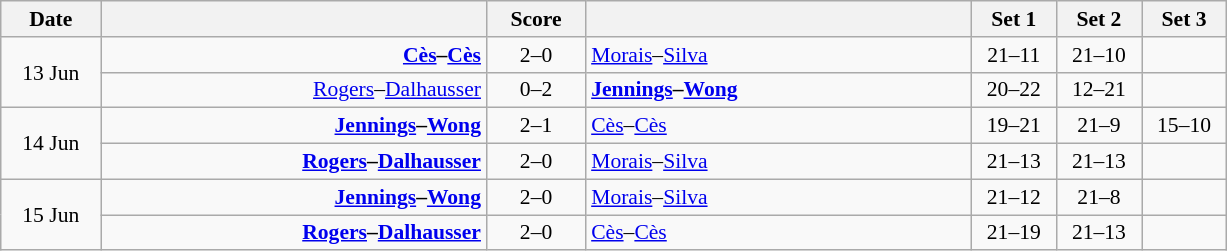<table class="wikitable" style="text-align: center; font-size:90% ">
<tr>
<th width="60">Date</th>
<th align="right" width="250"></th>
<th width="60">Score</th>
<th align="left" width="250"></th>
<th width="50">Set 1</th>
<th width="50">Set 2</th>
<th width="50">Set 3</th>
</tr>
<tr>
<td rowspan=2>13 Jun</td>
<td align=right><strong><a href='#'>Cès</a>–<a href='#'>Cès</a> </strong></td>
<td align=center>2–0</td>
<td align=left> <a href='#'>Morais</a>–<a href='#'>Silva</a></td>
<td>21–11</td>
<td>21–10</td>
<td></td>
</tr>
<tr>
<td align=right><a href='#'>Rogers</a>–<a href='#'>Dalhausser</a> </td>
<td align=center>0–2</td>
<td align=left> <strong><a href='#'>Jennings</a>–<a href='#'>Wong</a></strong></td>
<td>20–22</td>
<td>12–21</td>
<td></td>
</tr>
<tr>
<td rowspan=2>14 Jun</td>
<td align=right><strong><a href='#'>Jennings</a>–<a href='#'>Wong</a> </strong></td>
<td align=center>2–1</td>
<td align=left> <a href='#'>Cès</a>–<a href='#'>Cès</a></td>
<td>19–21</td>
<td>21–9</td>
<td>15–10</td>
</tr>
<tr>
<td align=right><strong><a href='#'>Rogers</a>–<a href='#'>Dalhausser</a> </strong></td>
<td align=center>2–0</td>
<td align=left> <a href='#'>Morais</a>–<a href='#'>Silva</a></td>
<td>21–13</td>
<td>21–13</td>
<td></td>
</tr>
<tr>
<td rowspan=2>15 Jun</td>
<td align=right><strong><a href='#'>Jennings</a>–<a href='#'>Wong</a> </strong></td>
<td align=center>2–0</td>
<td align=left> <a href='#'>Morais</a>–<a href='#'>Silva</a></td>
<td>21–12</td>
<td>21–8</td>
<td></td>
</tr>
<tr>
<td align=right><strong><a href='#'>Rogers</a>–<a href='#'>Dalhausser</a> </strong></td>
<td align=center>2–0</td>
<td align=left> <a href='#'>Cès</a>–<a href='#'>Cès</a></td>
<td>21–19</td>
<td>21–13</td>
<td></td>
</tr>
</table>
